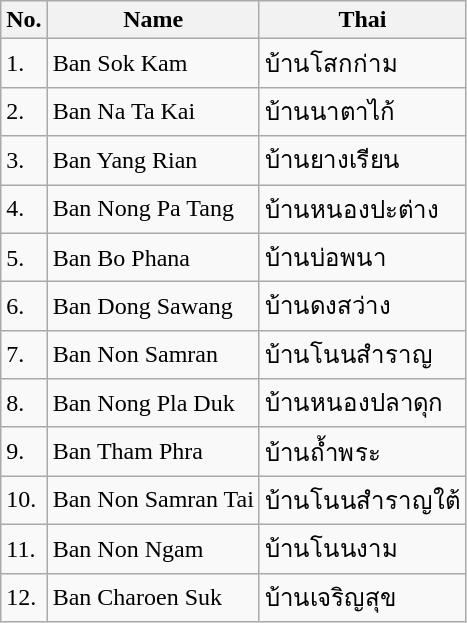<table class="wikitable sortable">
<tr>
<th>No.</th>
<th>Name</th>
<th>Thai</th>
</tr>
<tr>
<td>1.</td>
<td>Ban Sok Kam</td>
<td>บ้านโสกก่าม</td>
</tr>
<tr>
<td>2.</td>
<td>Ban Na Ta Kai</td>
<td>บ้านนาตาไก้</td>
</tr>
<tr>
<td>3.</td>
<td>Ban Yang Rian</td>
<td>บ้านยางเรียน</td>
</tr>
<tr>
<td>4.</td>
<td>Ban Nong Pa Tang</td>
<td>บ้านหนองปะต่าง</td>
</tr>
<tr>
<td>5.</td>
<td>Ban Bo Phana</td>
<td>บ้านบ่อพนา</td>
</tr>
<tr>
<td>6.</td>
<td>Ban Dong Sawang</td>
<td>บ้านดงสว่าง</td>
</tr>
<tr>
<td>7.</td>
<td>Ban Non Samran</td>
<td>บ้านโนนสำราญ</td>
</tr>
<tr>
<td>8.</td>
<td>Ban Nong Pla Duk</td>
<td>บ้านหนองปลาดุก</td>
</tr>
<tr>
<td>9.</td>
<td>Ban Tham Phra</td>
<td>บ้านถ้ำพระ</td>
</tr>
<tr>
<td>10.</td>
<td>Ban Non Samran Tai</td>
<td>บ้านโนนสำราญใต้</td>
</tr>
<tr>
<td>11.</td>
<td>Ban Non Ngam</td>
<td>บ้านโนนงาม</td>
</tr>
<tr>
<td>12.</td>
<td>Ban Charoen Suk</td>
<td>บ้านเจริญสุข</td>
</tr>
</table>
